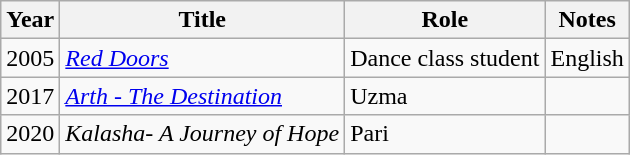<table class="wikitable sortable plainrowheaders">
<tr style="text-align:center;">
<th scope="col">Year</th>
<th scope="col">Title</th>
<th scope="col">Role</th>
<th scope="col">Notes</th>
</tr>
<tr>
<td>2005</td>
<td><em><a href='#'>Red Doors</a></em></td>
<td>Dance class student</td>
<td>English</td>
</tr>
<tr>
<td>2017</td>
<td><em><a href='#'>Arth - The Destination</a></em></td>
<td>Uzma</td>
<td></td>
</tr>
<tr>
<td>2020</td>
<td><em>Kalasha- A Journey of Hope</em></td>
<td>Pari</td>
<td></td>
</tr>
</table>
